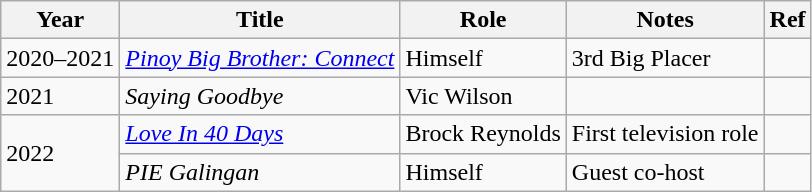<table class="wikitable">
<tr>
<th>Year</th>
<th>Title</th>
<th>Role</th>
<th>Notes</th>
<th>Ref</th>
</tr>
<tr>
<td>2020–2021</td>
<td><em><a href='#'>Pinoy Big Brother: Connect</a></em></td>
<td>Himself</td>
<td>3rd Big Placer</td>
<td></td>
</tr>
<tr>
<td>2021</td>
<td><em>Saying Goodbye</em></td>
<td>Vic Wilson</td>
<td></td>
<td></td>
</tr>
<tr>
<td rowspan="2">2022</td>
<td><em><a href='#'>Love In 40 Days</a></em></td>
<td>Brock Reynolds</td>
<td>First television role</td>
<td></td>
</tr>
<tr>
<td><em>PIE Galingan</em></td>
<td>Himself</td>
<td>Guest co-host</td>
<td></td>
</tr>
</table>
